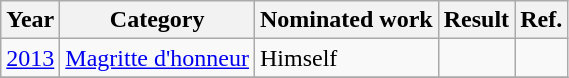<table class="wikitable sortable">
<tr>
<th>Year</th>
<th>Category</th>
<th>Nominated work</th>
<th>Result</th>
<th>Ref.</th>
</tr>
<tr>
<td><a href='#'>2013</a></td>
<td><a href='#'>Magritte d'honneur</a></td>
<td>Himself</td>
<td></td>
<td></td>
</tr>
<tr>
</tr>
</table>
